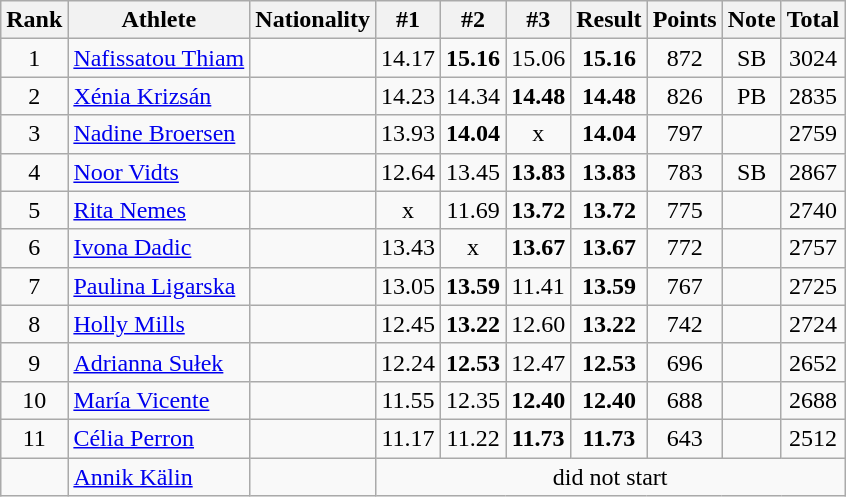<table class="wikitable sortable" style="text-align:center">
<tr>
<th>Rank</th>
<th>Athlete</th>
<th>Nationality</th>
<th>#1</th>
<th>#2</th>
<th>#3</th>
<th>Result</th>
<th>Points</th>
<th>Note</th>
<th>Total</th>
</tr>
<tr>
<td>1</td>
<td align=left><a href='#'>Nafissatou Thiam</a></td>
<td align=left></td>
<td>14.17</td>
<td><strong>15.16</strong></td>
<td>15.06</td>
<td><strong>15.16</strong></td>
<td>872</td>
<td>SB</td>
<td>3024</td>
</tr>
<tr>
<td>2</td>
<td align=left><a href='#'>Xénia Krizsán</a></td>
<td align=left></td>
<td>14.23</td>
<td>14.34</td>
<td><strong>14.48</strong></td>
<td><strong>14.48</strong></td>
<td>826</td>
<td>PB</td>
<td>2835</td>
</tr>
<tr>
<td>3</td>
<td align=left><a href='#'>Nadine Broersen</a></td>
<td align=left></td>
<td>13.93</td>
<td><strong>14.04</strong></td>
<td>x</td>
<td><strong>14.04</strong></td>
<td>797</td>
<td></td>
<td>2759</td>
</tr>
<tr>
<td>4</td>
<td align=left><a href='#'>Noor Vidts</a></td>
<td align=left></td>
<td>12.64</td>
<td>13.45</td>
<td><strong>13.83</strong></td>
<td><strong>13.83</strong></td>
<td>783</td>
<td>SB</td>
<td>2867</td>
</tr>
<tr>
<td>5</td>
<td align=left><a href='#'>Rita Nemes</a></td>
<td align=left></td>
<td>x</td>
<td>11.69</td>
<td><strong>13.72</strong></td>
<td><strong>13.72</strong></td>
<td>775</td>
<td></td>
<td>2740</td>
</tr>
<tr>
<td>6</td>
<td align=left><a href='#'>Ivona Dadic</a></td>
<td align=left></td>
<td>13.43</td>
<td>x</td>
<td><strong>13.67</strong></td>
<td><strong>13.67</strong></td>
<td>772</td>
<td></td>
<td>2757</td>
</tr>
<tr>
<td>7</td>
<td align=left><a href='#'>Paulina Ligarska</a></td>
<td align=left></td>
<td>13.05</td>
<td><strong>13.59</strong></td>
<td>11.41</td>
<td><strong>13.59</strong></td>
<td>767</td>
<td></td>
<td>2725</td>
</tr>
<tr>
<td>8</td>
<td align=left><a href='#'>Holly Mills</a></td>
<td align=left></td>
<td>12.45</td>
<td><strong>13.22</strong></td>
<td>12.60</td>
<td><strong>13.22</strong></td>
<td>742</td>
<td></td>
<td>2724</td>
</tr>
<tr>
<td>9</td>
<td align=left><a href='#'>Adrianna Sułek</a></td>
<td align=left></td>
<td>12.24</td>
<td><strong>12.53</strong></td>
<td>12.47</td>
<td><strong>12.53</strong></td>
<td>696</td>
<td></td>
<td>2652</td>
</tr>
<tr>
<td>10</td>
<td align=left><a href='#'>María Vicente</a></td>
<td align=left></td>
<td>11.55</td>
<td>12.35</td>
<td><strong>12.40</strong></td>
<td><strong>12.40</strong></td>
<td>688</td>
<td></td>
<td>2688</td>
</tr>
<tr>
<td>11</td>
<td align=left><a href='#'>Célia Perron</a></td>
<td align=left></td>
<td>11.17</td>
<td>11.22</td>
<td><strong>11.73</strong></td>
<td><strong>11.73</strong></td>
<td>643</td>
<td></td>
<td>2512</td>
</tr>
<tr>
<td></td>
<td align=left><a href='#'>Annik Kälin</a></td>
<td align=left></td>
<td colspan=7>did not start</td>
</tr>
</table>
